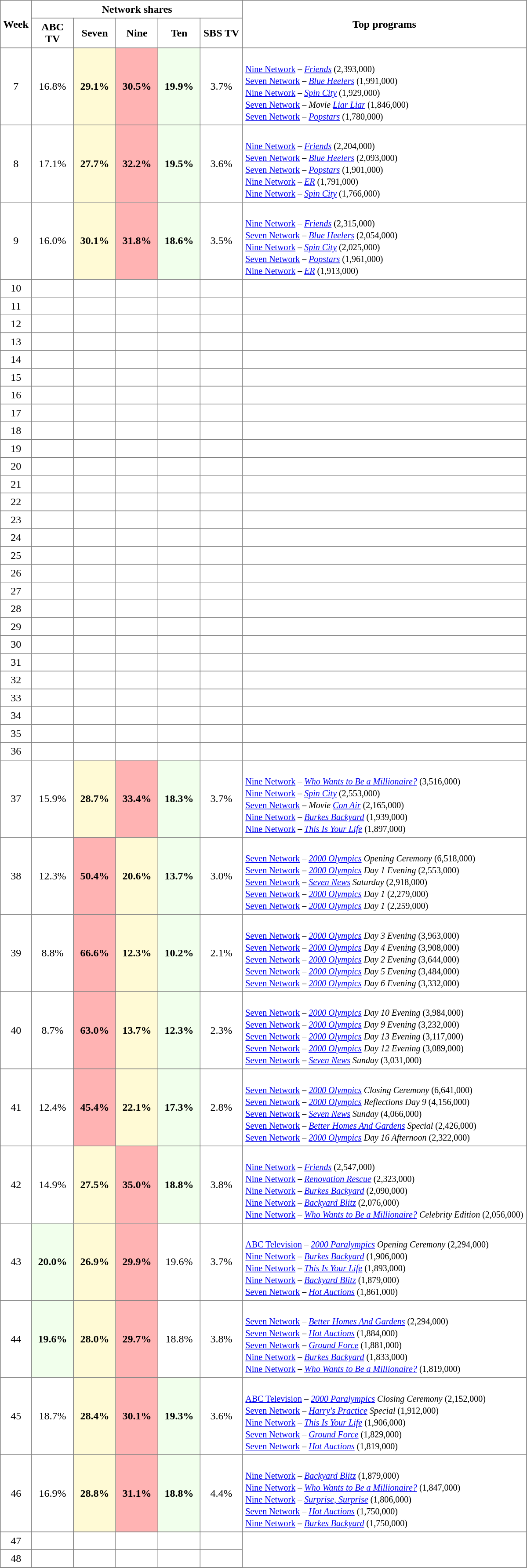<table border="1" cellpadding="4" cellspacing="0" border="1px solid #aaa" style="border-collapse:collapse">
<tr bgcolor="white" align="center">
<th rowspan=2>Week</th>
<th colspan=5>Network shares</th>
<th rowspan=2>Top programs</th>
</tr>
<tr bgcolor="white" align="center">
<td width=55><strong>ABC TV</strong></td>
<td width=55><strong>Seven</strong></td>
<td width=55><strong>Nine</strong></td>
<td width=55><strong>Ten</strong></td>
<td width=55><strong>SBS TV</strong></td>
</tr>
<tr align=center>
<td>7</td>
<td>16.8%</td>
<th style="background-color: #FFFAD5">29.1%</th>
<th style="background-color: #FFB3B3;"><strong>30.5%</strong></th>
<th style="background-color: #F1FFEC">19.9%</th>
<td>3.7%</td>
<td align=left><br><small><a href='#'>Nine Network</a> –   <em><a href='#'>Friends</a></em> (2,393,000)<br>
<a href='#'>Seven Network</a> –   <em><a href='#'>Blue Heelers</a></em> (1,991,000)<br>
<a href='#'>Nine Network</a> –   <em><a href='#'>Spin City</a></em> (1,929,000)<br>
<a href='#'>Seven Network</a> –   <em>Movie <a href='#'>Liar Liar</a></em> (1,846,000)<br>
<a href='#'>Seven Network</a> –    <em><a href='#'>Popstars</a></em> (1,780,000)<br></small></td>
</tr>
<tr align=center>
<td>8</td>
<td>17.1%</td>
<th style="background-color: #FFFAD5">27.7%</th>
<th style="background-color: #FFB3B3;"><strong>32.2%</strong></th>
<th style="background-color: #F1FFEC">19.5%</th>
<td>3.6%</td>
<td align=left><br><small><a href='#'>Nine Network</a> –   <em><a href='#'>Friends</a></em> (2,204,000)<br>
<a href='#'>Seven Network</a> –   <em><a href='#'>Blue Heelers</a></em> (2,093,000)<br>
<a href='#'>Seven Network</a> –    <em><a href='#'>Popstars</a></em> (1,901,000)<br>
<a href='#'>Nine Network</a> –   <em><a href='#'>ER</a></em> (1,791,000)<br>
<a href='#'>Nine Network</a> –   <em><a href='#'>Spin City</a></em> (1,766,000)<br></small></td>
</tr>
<tr align=center>
<td>9</td>
<td>16.0%</td>
<th style="background-color: #FFFAD5">30.1%</th>
<th style="background-color: #FFB3B3;"><strong>31.8%</strong></th>
<th style="background-color: #F1FFEC">18.6%</th>
<td>3.5%</td>
<td align=left><br><small><a href='#'>Nine Network</a> –   <em><a href='#'>Friends</a></em> (2,315,000)<br>
<a href='#'>Seven Network</a> –   <em><a href='#'>Blue Heelers</a></em> (2,054,000)<br>
<a href='#'>Nine Network</a> –   <em><a href='#'>Spin City</a></em> (2,025,000)<br>
<a href='#'>Seven Network</a> –    <em><a href='#'>Popstars</a></em> (1,961,000)<br>
<a href='#'>Nine Network</a> –   <em><a href='#'>ER</a></em> (1,913,000)<br></small></td>
</tr>
<tr align=center>
<td>10</td>
<td></td>
<th></th>
<th></th>
<th></th>
<td></td>
<td align=left></td>
</tr>
<tr align=center>
<td>11</td>
<td></td>
<th></th>
<th></th>
<th></th>
<td></td>
<td align=left></td>
</tr>
<tr align=center>
<td>12</td>
<td></td>
<th></th>
<th></th>
<th></th>
<td></td>
<td align=left></td>
</tr>
<tr align=center>
<td>13</td>
<td></td>
<th></th>
<th></th>
<th></th>
<td></td>
<td align=left></td>
</tr>
<tr align=center>
<td>14</td>
<td></td>
<th></th>
<th></th>
<th></th>
<td></td>
<td align=left></td>
</tr>
<tr align=center>
<td>15</td>
<td></td>
<th></th>
<th></th>
<th></th>
<td></td>
<td align=left></td>
</tr>
<tr align=center>
<td>16</td>
<td></td>
<th></th>
<th></th>
<th></th>
<td></td>
<td align=left></td>
</tr>
<tr align=center>
<td>17</td>
<td></td>
<th></th>
<th></th>
<th></th>
<td></td>
<td align=left></td>
</tr>
<tr align=center>
<td>18</td>
<td></td>
<th></th>
<th></th>
<th></th>
<td></td>
<td align=left></td>
</tr>
<tr align=center>
<td>19</td>
<td></td>
<th></th>
<th></th>
<th></th>
<td></td>
<td></td>
</tr>
<tr align=center>
<td>20</td>
<td></td>
<th></th>
<th></th>
<th></th>
<td></td>
<td align=left></td>
</tr>
<tr align=center>
<td>21</td>
<td></td>
<th></th>
<th></th>
<th></th>
<td></td>
<td align=left></td>
</tr>
<tr align=center>
<td>22</td>
<td></td>
<th></th>
<th></th>
<th></th>
<td></td>
<td align=left></td>
</tr>
<tr align=center>
<td>23</td>
<td></td>
<th></th>
<th></th>
<th></th>
<td></td>
<td align=left></td>
</tr>
<tr align=center>
<td>24</td>
<td></td>
<th></th>
<th></th>
<th></th>
<td></td>
<td align=left></td>
</tr>
<tr align=center>
<td>25</td>
<td></td>
<th></th>
<th></th>
<th></th>
<td></td>
<td align=left></td>
</tr>
<tr align=center>
<td>26</td>
<td></td>
<th></th>
<th></th>
<th></th>
<td></td>
<td align=left></td>
</tr>
<tr align=center>
<td>27</td>
<td></td>
<th></th>
<th></th>
<th></th>
<td></td>
<td align=left></td>
</tr>
<tr align=center>
<td>28</td>
<td></td>
<th></th>
<th></th>
<th></th>
<td></td>
<td align=left></td>
</tr>
<tr align=center>
<td>29</td>
<td></td>
<th></th>
<th></th>
<th></th>
<td></td>
<td align=left></td>
</tr>
<tr align=center>
<td>30</td>
<td></td>
<th></th>
<th></th>
<th></th>
<td></td>
<td align=left></td>
</tr>
<tr align=center>
<td>31</td>
<td></td>
<th></th>
<th></th>
<th></th>
<td></td>
<td align=left></td>
</tr>
<tr align=center>
<td>32</td>
<td></td>
<th></th>
<th></th>
<th></th>
<td></td>
<td align=left></td>
</tr>
<tr align=center>
<td>33</td>
<td></td>
<th></th>
<th></th>
<th></th>
<td></td>
<td align=left></td>
</tr>
<tr align=center>
<td>34</td>
<td></td>
<th></th>
<th></th>
<th></th>
<td></td>
<td align=left></td>
</tr>
<tr align=center>
<td>35</td>
<td></td>
<th></th>
<th></th>
<th></th>
<td></td>
<td align=left></td>
</tr>
<tr align=center>
<td>36</td>
<td></td>
<th></th>
<th></th>
<th></th>
<td></td>
<td align=left></td>
</tr>
<tr align=center>
<td>37</td>
<td>15.9%</td>
<th style="background-color: #FFFAD5">28.7%</th>
<th style="background-color: #FFB3B3;"><strong>33.4%</strong></th>
<th style="background-color: #F1FFEC">18.3%</th>
<td>3.7%</td>
<td align=left><br><small><a href='#'>Nine Network</a> –   <em><a href='#'>Who Wants to Be a Millionaire?</a></em> (3,516,000)<br>
<a href='#'>Nine Network</a> –   <em><a href='#'>Spin City</a></em> (2,553,000)<br>
<a href='#'>Seven Network</a> –  <em>Movie <a href='#'>Con Air</a></em> (2,165,000)<br>
<a href='#'>Nine Network</a> –   <em><a href='#'>Burkes Backyard</a></em> (1,939,000)<br>
<a href='#'>Nine Network</a> –   <em><a href='#'>This Is Your Life</a></em> (1,897,000)<br></small></td>
</tr>
<tr align=center>
<td>38</td>
<td>12.3%</td>
<th style="background-color: #FFB3B3;">50.4%</th>
<th style="background-color: #FFFAD5">20.6%</th>
<th style="background-color: #F1FFEC">13.7%</th>
<td>3.0%</td>
<td align=left><br><small><a href='#'>Seven Network</a> –   <em><a href='#'>2000 Olympics</a> Opening Ceremony</em> (6,518,000)<br>
<a href='#'>Seven Network</a> –   <em><a href='#'>2000 Olympics</a> Day 1 Evening</em> (2,553,000)<br>
<a href='#'>Seven Network</a> –  <em><a href='#'>Seven News</a> Saturday</em> (2,918,000)<br>
<a href='#'>Seven Network</a> –   <em><a href='#'>2000 Olympics</a> Day 1</em> (2,279,000)<br>
<a href='#'>Seven Network</a> –   <em><a href='#'>2000 Olympics</a> Day 1</em> (2,259,000)<br></small></td>
</tr>
<tr align=center>
<td>39</td>
<td>8.8%</td>
<th style="background-color: #FFB3B3;">66.6%</th>
<th style="background-color: #FFFAD5">12.3%</th>
<th style="background-color: #F1FFEC">10.2%</th>
<td>2.1%</td>
<td align=left><br><small><a href='#'>Seven Network</a> –   <em><a href='#'>2000 Olympics</a> Day 3 Evening</em> (3,963,000)<br>
<a href='#'>Seven Network</a> –   <em><a href='#'>2000 Olympics</a> Day 4 Evening</em> (3,908,000)<br>
<a href='#'>Seven Network</a> –  <em><a href='#'>2000 Olympics</a> Day 2 Evening</em> (3,644,000)<br>
<a href='#'>Seven Network</a> –   <em><a href='#'>2000 Olympics</a> Day 5 Evening</em> (3,484,000)<br>
<a href='#'>Seven Network</a> –   <em><a href='#'>2000 Olympics</a> Day 6 Evening</em> (3,332,000)<br></small></td>
</tr>
<tr align=center>
<td>40</td>
<td>8.7%</td>
<th style="background-color: #FFB3B3;">63.0%</th>
<th style="background-color: #FFFAD5">13.7%</th>
<th style="background-color: #F1FFEC">12.3%</th>
<td>2.3%</td>
<td align=left><br><small><a href='#'>Seven Network</a> –   <em><a href='#'>2000 Olympics</a> Day 10 Evening</em> (3,984,000)<br>
<a href='#'>Seven Network</a> –   <em><a href='#'>2000 Olympics</a> Day 9 Evening</em> (3,232,000)<br>
<a href='#'>Seven Network</a> –  <em><a href='#'>2000 Olympics</a> Day 13 Evening</em> (3,117,000)<br>
<a href='#'>Seven Network</a> –   <em><a href='#'>2000 Olympics</a> Day 12 Evening</em> (3,089,000)<br>
<a href='#'>Seven Network</a> –   <em><a href='#'>Seven News</a> Sunday</em> (3,031,000)<br></small></td>
</tr>
<tr align=center>
<td>41</td>
<td>12.4%</td>
<th style="background-color: #FFB3B3;">45.4%</th>
<th style="background-color: #FFFAD5">22.1%</th>
<th style="background-color: #F1FFEC">17.3%</th>
<td>2.8%</td>
<td align=left><br><small><a href='#'>Seven Network</a> –   <em><a href='#'>2000 Olympics</a> Closing Ceremony</em> (6,641,000)<br>
<a href='#'>Seven Network</a> –   <em><a href='#'>2000 Olympics</a> Reflections Day 9</em> (4,156,000)<br>
<a href='#'>Seven Network</a> –  <em><a href='#'>Seven News</a> Sunday</em> (4,066,000)<br>
<a href='#'>Seven Network</a> –   <em><a href='#'>Better Homes And Gardens</a> Special</em> (2,426,000)<br>
<a href='#'>Seven Network</a> –   <em><a href='#'>2000 Olympics</a> Day 16 Afternoon</em> (2,322,000)<br></small></td>
</tr>
<tr align=center>
<td>42</td>
<td>14.9%</td>
<th style="background-color: #FFFAD5">27.5%</th>
<th style="background-color: #FFB3B3;"><strong>35.0%</strong></th>
<th style="background-color: #F1FFEC">18.8%</th>
<td>3.8%</td>
<td align=left><br><small><a href='#'>Nine Network</a> –   <em><a href='#'>Friends</a></em> (2,547,000)<br>
<a href='#'>Nine Network</a> –   <em><a href='#'>Renovation Rescue</a></em> (2,323,000)<br>
<a href='#'>Nine Network</a> –   <em><a href='#'>Burkes Backyard</a></em> (2,090,000)<br>
<a href='#'>Nine Network</a> –   <em><a href='#'>Backyard Blitz</a></em> (2,076,000)<br>
<a href='#'>Nine Network</a> –   <em><a href='#'>Who Wants to Be a Millionaire?</a> Celebrity Edition</em> (2,056,000)<br></small></td>
</tr>
<tr align=center>
<td>43</td>
<th style="background-color: #F1FFEC">20.0%</th>
<th style="background-color: #FFFAD5">26.9%</th>
<th style="background-color: #FFB3B3;"><strong>29.9%</strong></th>
<td>19.6%</td>
<td>3.7%</td>
<td align=left><br><small><a href='#'>ABC Television</a> –   <em><a href='#'>2000 Paralympics</a> Opening Ceremony</em> (2,294,000)<br>
<a href='#'>Nine Network</a> –   <em><a href='#'>Burkes Backyard</a></em> (1,906,000)<br>
<a href='#'>Nine Network</a> –   <em><a href='#'>This Is Your Life</a></em> (1,893,000)<br>
<a href='#'>Nine Network</a> –   <em><a href='#'>Backyard Blitz</a></em> (1,879,000)<br>
<a href='#'>Seven Network</a> –   <em><a href='#'>Hot Auctions</a></em> (1,861,000)<br></small></td>
</tr>
<tr align=center>
<td>44</td>
<th style="background-color: #F1FFEC">19.6%</th>
<th style="background-color: #FFFAD5">28.0%</th>
<th style="background-color: #FFB3B3;"><strong>29.7%</strong></th>
<td>18.8%</td>
<td>3.8%</td>
<td align=left><br><small><a href='#'>Seven Network</a> –   <em><a href='#'>Better Homes And Gardens</a></em> (2,294,000)<br>
<a href='#'>Seven Network</a> –   <em><a href='#'>Hot Auctions</a></em> (1,884,000)<br>
<a href='#'>Seven Network</a> –   <em><a href='#'>Ground Force</a></em> (1,881,000)<br>
<a href='#'>Nine Network</a> –   <em><a href='#'>Burkes Backyard</a></em> (1,833,000)<br>
<a href='#'>Nine Network</a> –   <em><a href='#'>Who Wants to Be a Millionaire?</a></em> (1,819,000)<br></small></td>
</tr>
<tr align=center>
<td>45</td>
<td>18.7%</td>
<th style="background-color: #FFFAD5">28.4%</th>
<th style="background-color: #FFB3B3;"><strong>30.1%</strong></th>
<th style="background-color: #F1FFEC">19.3%</th>
<td>3.6%</td>
<td align=left><br><small><a href='#'>ABC Television</a> –   <em><a href='#'>2000 Paralympics</a> Closing Ceremony</em> (2,152,000)<br>
<a href='#'>Seven Network</a> –   <em><a href='#'>Harry's Practice</a> Special</em> (1,912,000)<br>
<a href='#'>Nine Network</a> –   <em><a href='#'>This Is Your Life</a></em> (1,906,000)<br>
<a href='#'>Seven Network</a> –   <em><a href='#'>Ground Force</a></em> (1,829,000)<br>
<a href='#'>Seven Network</a> –   <em><a href='#'>Hot Auctions</a></em> (1,819,000)<br></small></td>
</tr>
<tr align=center>
<td>46</td>
<td>16.9%</td>
<th style="background-color: #FFFAD5">28.8%</th>
<th style="background-color: #FFB3B3;"><strong>31.1%</strong></th>
<th style="background-color: #F1FFEC">18.8%</th>
<td>4.4%</td>
<td align=left><br><small><a href='#'>Nine Network</a> –   <em><a href='#'>Backyard Blitz</a></em> (1,879,000)<br>
<a href='#'>Nine Network</a> –   <em><a href='#'>Who Wants to Be a Millionaire?</a></em> (1,847,000)<br>
<a href='#'>Nine Network</a> –   <em><a href='#'>Surprise, Surprise</a></em> (1,806,000)<br>
<a href='#'>Seven Network</a> –   <em><a href='#'>Hot Auctions</a></em> (1,750,000)<br>
<a href='#'>Nine Network</a> –   <em><a href='#'>Burkes Backyard</a></em> (1,750,000)<br></small></td>
</tr>
<tr align=center>
<td>47</td>
<td></td>
<th></th>
<th></th>
<th></th>
<td></td>
</tr>
<tr align=center>
<td>48</td>
<td></td>
<th></th>
<th></th>
<th></th>
<td></td>
</tr>
<tr align=center>
</tr>
</table>
